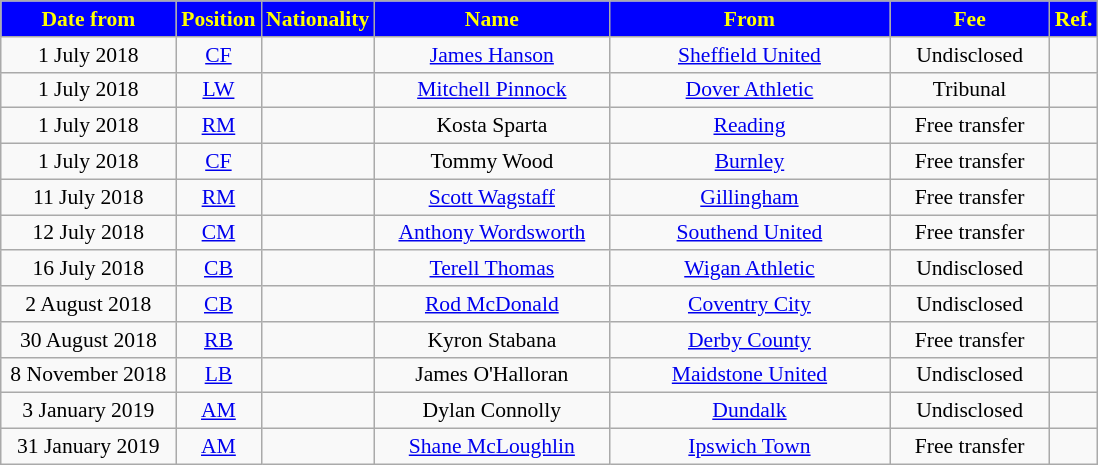<table class="wikitable"  style="text-align:center; font-size:90%; ">
<tr>
<th style="background:#0000ff; color:#FFFF00; width:110px;">Date from</th>
<th style="background:#0000ff; color:#FFFF00; width:50px;">Position</th>
<th style="background:#0000ff; color:#FFFF00; width:50px;">Nationality</th>
<th style="background:#0000ff; color:#FFFF00; width:150px;">Name</th>
<th style="background:#0000ff; color:#FFFF00; width:180px;">From</th>
<th style="background:#0000ff; color:#FFFF00; width:100px;">Fee</th>
<th style="background:#0000ff; color:#FFFF00; width:25px;">Ref.</th>
</tr>
<tr>
<td>1 July 2018</td>
<td><a href='#'>CF</a></td>
<td></td>
<td><a href='#'>James Hanson</a></td>
<td><a href='#'>Sheffield United</a></td>
<td>Undisclosed</td>
<td></td>
</tr>
<tr>
<td>1 July 2018</td>
<td><a href='#'>LW</a></td>
<td></td>
<td><a href='#'>Mitchell Pinnock</a></td>
<td><a href='#'>Dover Athletic</a></td>
<td>Tribunal</td>
<td></td>
</tr>
<tr>
<td>1 July 2018</td>
<td><a href='#'>RM</a></td>
<td></td>
<td>Kosta Sparta</td>
<td><a href='#'>Reading</a></td>
<td>Free transfer</td>
<td></td>
</tr>
<tr>
<td>1 July 2018</td>
<td><a href='#'>CF</a></td>
<td></td>
<td>Tommy Wood</td>
<td><a href='#'>Burnley</a></td>
<td>Free transfer</td>
<td></td>
</tr>
<tr>
<td>11 July 2018</td>
<td><a href='#'>RM</a></td>
<td></td>
<td><a href='#'>Scott Wagstaff</a></td>
<td><a href='#'>Gillingham</a></td>
<td>Free transfer</td>
<td></td>
</tr>
<tr>
<td>12 July 2018</td>
<td><a href='#'>CM</a></td>
<td></td>
<td><a href='#'>Anthony Wordsworth</a></td>
<td><a href='#'>Southend United</a></td>
<td>Free transfer</td>
<td></td>
</tr>
<tr>
<td>16 July 2018</td>
<td><a href='#'>CB</a></td>
<td></td>
<td><a href='#'>Terell Thomas</a></td>
<td><a href='#'>Wigan Athletic</a></td>
<td>Undisclosed</td>
<td></td>
</tr>
<tr>
<td>2 August 2018</td>
<td><a href='#'>CB</a></td>
<td></td>
<td><a href='#'>Rod McDonald</a></td>
<td><a href='#'>Coventry City</a></td>
<td>Undisclosed</td>
<td></td>
</tr>
<tr>
<td>30 August 2018</td>
<td><a href='#'>RB</a></td>
<td></td>
<td>Kyron Stabana</td>
<td><a href='#'>Derby County</a></td>
<td>Free transfer</td>
<td></td>
</tr>
<tr>
<td>8 November 2018</td>
<td><a href='#'>LB</a></td>
<td></td>
<td>James O'Halloran</td>
<td><a href='#'>Maidstone United</a></td>
<td>Undisclosed</td>
<td></td>
</tr>
<tr>
<td>3 January 2019</td>
<td><a href='#'>AM</a></td>
<td></td>
<td>Dylan Connolly</td>
<td> <a href='#'>Dundalk</a></td>
<td>Undisclosed</td>
<td></td>
</tr>
<tr>
<td>31 January 2019</td>
<td><a href='#'>AM</a></td>
<td></td>
<td><a href='#'>Shane McLoughlin</a></td>
<td><a href='#'>Ipswich Town</a></td>
<td>Free transfer</td>
<td></td>
</tr>
</table>
